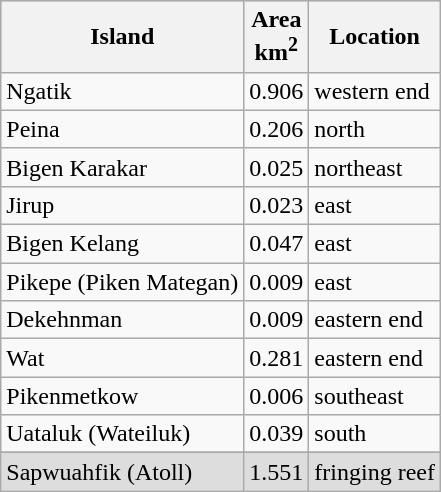<table class="wikitable sortable">
<tr style="background: #CCC;">
<th>Island</th>
<th align="right">Area<br>km<sup>2</sup></th>
<th>Location</th>
</tr>
<tr>
<td>Ngatik</td>
<td align="right">0.906</td>
<td>western end</td>
</tr>
<tr>
<td>Peina</td>
<td align="right">0.206</td>
<td>north</td>
</tr>
<tr>
<td>Bigen Karakar</td>
<td align="right">0.025</td>
<td>northeast</td>
</tr>
<tr>
<td>Jirup</td>
<td align="right">0.023</td>
<td>east</td>
</tr>
<tr>
<td>Bigen Kelang</td>
<td align="right">0.047</td>
<td>east</td>
</tr>
<tr>
<td>Pikepe (Piken Mategan)</td>
<td align="right">0.009</td>
<td>east</td>
</tr>
<tr>
<td>Dekehnman</td>
<td align="right">0.009</td>
<td>eastern end</td>
</tr>
<tr>
<td>Wat</td>
<td align="right">0.281</td>
<td>eastern end</td>
</tr>
<tr>
<td>Pikenmetkow</td>
<td align="right">0.006</td>
<td>southeast</td>
</tr>
<tr>
<td>Uataluk (Wateiluk)</td>
<td align="right">0.039</td>
<td>south</td>
</tr>
<tr>
</tr>
<tr style="background: #DDD;" | class="sortbottom">
<td>Sapwuahfik (Atoll)</td>
<td align="right">1.551</td>
<td>fringing reef</td>
</tr>
</table>
